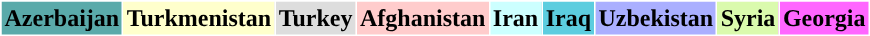<table border="1" align="left" style="border:1px solid #ffffff; border-collapse:; font-size: ; width:40%" rules="all" cellpadding="2">
<tr>
<td style="background-color:#5AAAAA" width="10%"><strong>Azerbaijan</strong></td>
<td style="background-color:#FFFFCC" width="10%"><strong>Turkmenistan</strong></td>
<td style="background-color:#DDDDDD" width="10%"><strong>Turkey</strong></td>
<td style="background-color:#FFCCCC" width="10%"><strong>Afghanistan</strong></td>
<td style="background-color:#CCFFFF" width="10%"><strong>Iran</strong></td>
<td style="background-color:#5CCDDF" width="10%"><strong>Iraq</strong></td>
<td style="background-color:#AAAFFF" width="10%"><strong>Uzbekistan</strong></td>
<td style="background-color:#DAFAAD" width="10%"><strong>Syria</strong></td>
<td style="background-color:#FF66FF" width="10%"><strong>Georgia</strong></td>
</tr>
</table>
